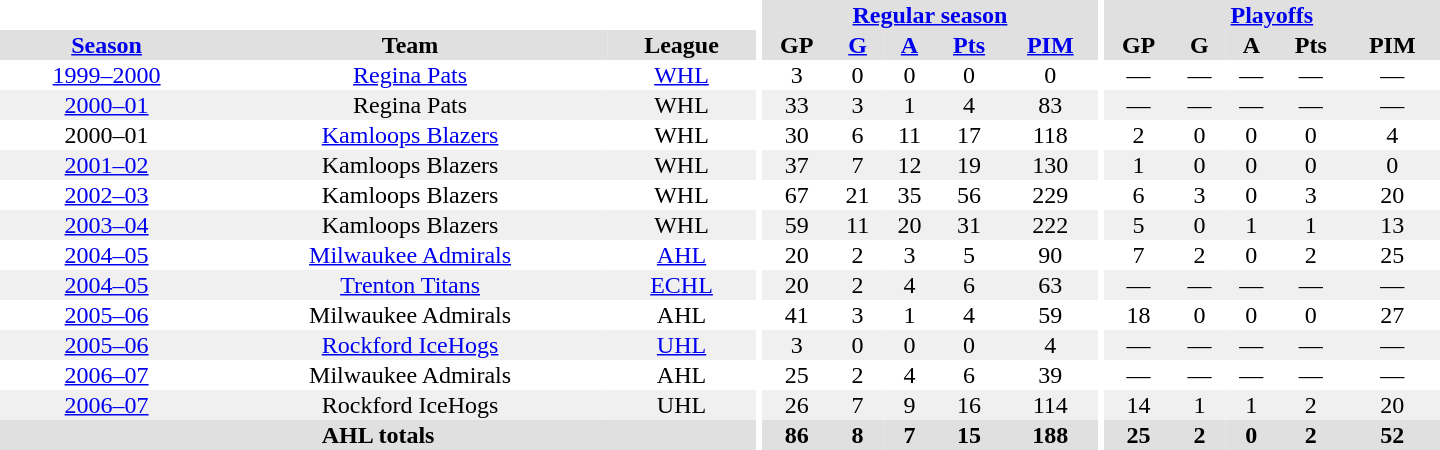<table border="0" cellpadding="1" cellspacing="0" style="text-align:center; width:60em">
<tr bgcolor="#e0e0e0">
<th colspan="3" bgcolor="#ffffff"></th>
<th rowspan="99" bgcolor="#ffffff"></th>
<th colspan="5"><a href='#'>Regular season</a></th>
<th rowspan="99" bgcolor="#ffffff"></th>
<th colspan="5"><a href='#'>Playoffs</a></th>
</tr>
<tr bgcolor="#e0e0e0">
<th><a href='#'>Season</a></th>
<th>Team</th>
<th>League</th>
<th>GP</th>
<th><a href='#'>G</a></th>
<th><a href='#'>A</a></th>
<th><a href='#'>Pts</a></th>
<th><a href='#'>PIM</a></th>
<th>GP</th>
<th>G</th>
<th>A</th>
<th>Pts</th>
<th>PIM</th>
</tr>
<tr>
<td><a href='#'>1999–2000</a></td>
<td><a href='#'>Regina Pats</a></td>
<td><a href='#'>WHL</a></td>
<td>3</td>
<td>0</td>
<td>0</td>
<td>0</td>
<td>0</td>
<td>—</td>
<td>—</td>
<td>—</td>
<td>—</td>
<td>—</td>
</tr>
<tr bgcolor="#f0f0f0">
<td><a href='#'>2000–01</a></td>
<td>Regina Pats</td>
<td>WHL</td>
<td>33</td>
<td>3</td>
<td>1</td>
<td>4</td>
<td>83</td>
<td>—</td>
<td>—</td>
<td>—</td>
<td>—</td>
<td>—</td>
</tr>
<tr>
<td>2000–01</td>
<td><a href='#'>Kamloops Blazers</a></td>
<td>WHL</td>
<td>30</td>
<td>6</td>
<td>11</td>
<td>17</td>
<td>118</td>
<td>2</td>
<td>0</td>
<td>0</td>
<td>0</td>
<td>4</td>
</tr>
<tr bgcolor="#f0f0f0">
<td><a href='#'>2001–02</a></td>
<td>Kamloops Blazers</td>
<td>WHL</td>
<td>37</td>
<td>7</td>
<td>12</td>
<td>19</td>
<td>130</td>
<td>1</td>
<td>0</td>
<td>0</td>
<td>0</td>
<td>0</td>
</tr>
<tr>
<td><a href='#'>2002–03</a></td>
<td>Kamloops Blazers</td>
<td>WHL</td>
<td>67</td>
<td>21</td>
<td>35</td>
<td>56</td>
<td>229</td>
<td>6</td>
<td>3</td>
<td>0</td>
<td>3</td>
<td>20</td>
</tr>
<tr bgcolor="#f0f0f0">
<td><a href='#'>2003–04</a></td>
<td>Kamloops Blazers</td>
<td>WHL</td>
<td>59</td>
<td>11</td>
<td>20</td>
<td>31</td>
<td>222</td>
<td>5</td>
<td>0</td>
<td>1</td>
<td>1</td>
<td>13</td>
</tr>
<tr>
<td><a href='#'>2004–05</a></td>
<td><a href='#'>Milwaukee Admirals</a></td>
<td><a href='#'>AHL</a></td>
<td>20</td>
<td>2</td>
<td>3</td>
<td>5</td>
<td>90</td>
<td>7</td>
<td>2</td>
<td>0</td>
<td>2</td>
<td>25</td>
</tr>
<tr bgcolor="#f0f0f0">
<td><a href='#'>2004–05</a></td>
<td><a href='#'>Trenton Titans</a></td>
<td><a href='#'>ECHL</a></td>
<td>20</td>
<td>2</td>
<td>4</td>
<td>6</td>
<td>63</td>
<td>—</td>
<td>—</td>
<td>—</td>
<td>—</td>
<td>—</td>
</tr>
<tr>
<td><a href='#'>2005–06</a></td>
<td>Milwaukee Admirals</td>
<td>AHL</td>
<td>41</td>
<td>3</td>
<td>1</td>
<td>4</td>
<td>59</td>
<td>18</td>
<td>0</td>
<td>0</td>
<td>0</td>
<td>27</td>
</tr>
<tr bgcolor="#f0f0f0">
<td><a href='#'>2005–06</a></td>
<td><a href='#'>Rockford IceHogs</a></td>
<td><a href='#'>UHL</a></td>
<td>3</td>
<td>0</td>
<td>0</td>
<td>0</td>
<td>4</td>
<td>—</td>
<td>—</td>
<td>—</td>
<td>—</td>
<td>—</td>
</tr>
<tr>
<td><a href='#'>2006–07</a></td>
<td>Milwaukee Admirals</td>
<td>AHL</td>
<td>25</td>
<td>2</td>
<td>4</td>
<td>6</td>
<td>39</td>
<td>—</td>
<td>—</td>
<td>—</td>
<td>—</td>
<td>—</td>
</tr>
<tr bgcolor="#f0f0f0">
<td><a href='#'>2006–07</a></td>
<td>Rockford IceHogs</td>
<td>UHL</td>
<td>26</td>
<td>7</td>
<td>9</td>
<td>16</td>
<td>114</td>
<td>14</td>
<td>1</td>
<td>1</td>
<td>2</td>
<td>20</td>
</tr>
<tr bgcolor="#e0e0e0">
<th colspan="3">AHL totals</th>
<th>86</th>
<th>8</th>
<th>7</th>
<th>15</th>
<th>188</th>
<th>25</th>
<th>2</th>
<th>0</th>
<th>2</th>
<th>52</th>
</tr>
</table>
